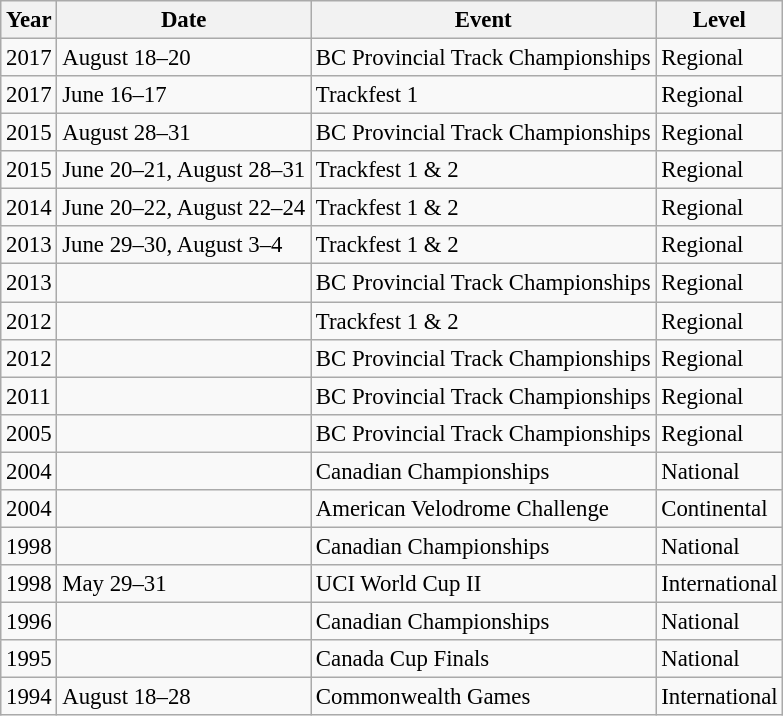<table class="sortable wikitable" style="font-size: 95%;">
<tr>
<th>Year</th>
<th>Date</th>
<th>Event</th>
<th>Level</th>
</tr>
<tr>
<td>2017</td>
<td>August 18–20</td>
<td>BC Provincial Track Championships</td>
<td>Regional</td>
</tr>
<tr>
<td>2017</td>
<td>June 16–17</td>
<td>Trackfest 1</td>
<td>Regional</td>
</tr>
<tr>
<td>2015</td>
<td>August 28–31</td>
<td>BC Provincial Track Championships</td>
<td>Regional</td>
</tr>
<tr>
<td>2015</td>
<td>June 20–21, August 28–31</td>
<td>Trackfest 1 & 2</td>
<td>Regional</td>
</tr>
<tr>
<td>2014</td>
<td>June 20–22, August 22–24</td>
<td>Trackfest 1 & 2</td>
<td>Regional</td>
</tr>
<tr>
<td>2013</td>
<td>June 29–30, August 3–4</td>
<td>Trackfest 1 & 2</td>
<td>Regional</td>
</tr>
<tr>
<td>2013</td>
<td></td>
<td>BC Provincial Track Championships</td>
<td>Regional</td>
</tr>
<tr>
<td>2012</td>
<td></td>
<td>Trackfest 1 & 2</td>
<td>Regional</td>
</tr>
<tr>
<td>2012</td>
<td></td>
<td>BC Provincial Track Championships</td>
<td>Regional</td>
</tr>
<tr>
<td>2011</td>
<td></td>
<td>BC Provincial Track Championships</td>
<td>Regional</td>
</tr>
<tr>
<td>2005</td>
<td></td>
<td>BC Provincial Track Championships</td>
<td>Regional</td>
</tr>
<tr>
<td>2004</td>
<td></td>
<td>Canadian Championships</td>
<td>National</td>
</tr>
<tr>
<td>2004</td>
<td></td>
<td>American Velodrome Challenge</td>
<td>Continental</td>
</tr>
<tr>
<td>1998</td>
<td></td>
<td>Canadian Championships</td>
<td>National</td>
</tr>
<tr>
<td>1998</td>
<td>May 29–31</td>
<td>UCI World Cup II</td>
<td>International</td>
</tr>
<tr>
<td>1996</td>
<td></td>
<td>Canadian Championships</td>
<td>National</td>
</tr>
<tr>
<td>1995</td>
<td></td>
<td>Canada Cup Finals</td>
<td>National</td>
</tr>
<tr>
<td>1994</td>
<td>August 18–28</td>
<td>Commonwealth Games</td>
<td>International</td>
</tr>
</table>
